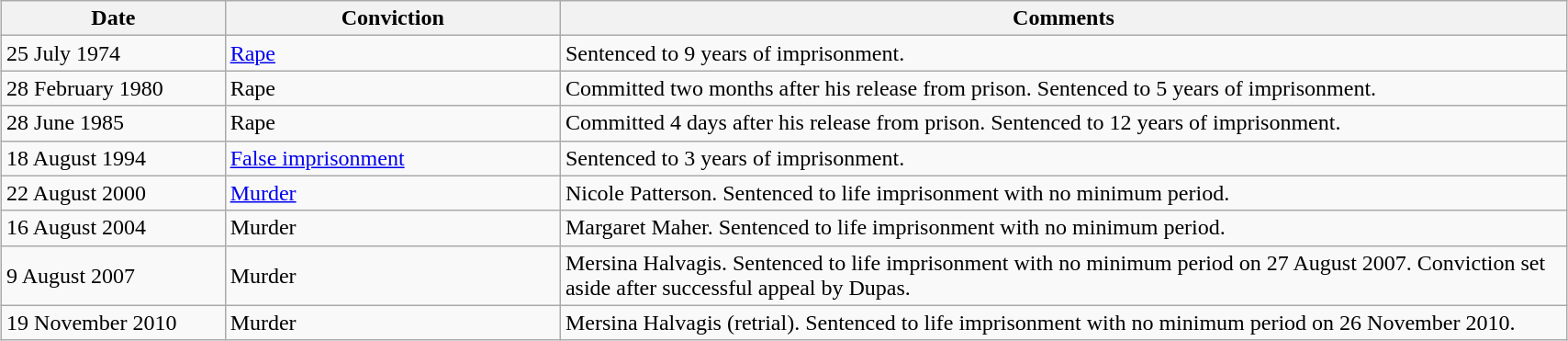<table class="wikitable" style="margin:1em auto; width:90%;">
<tr>
<th style="width:10%;">Date</th>
<th style="width:15%;">Conviction</th>
<th style="width:45%;">Comments</th>
</tr>
<tr>
<td>25 July 1974</td>
<td><a href='#'>Rape</a></td>
<td>Sentenced to 9 years of imprisonment.</td>
</tr>
<tr>
<td>28 February 1980</td>
<td>Rape</td>
<td>Committed two months after his release from prison. Sentenced to 5 years of imprisonment.</td>
</tr>
<tr>
<td>28 June 1985</td>
<td>Rape</td>
<td>Committed 4 days after his release from prison. Sentenced to 12 years of imprisonment.</td>
</tr>
<tr>
<td>18 August 1994</td>
<td><a href='#'>False imprisonment</a></td>
<td>Sentenced to 3 years of imprisonment.</td>
</tr>
<tr>
<td>22 August 2000</td>
<td><a href='#'>Murder</a></td>
<td>Nicole Patterson. Sentenced to life imprisonment with no minimum period.</td>
</tr>
<tr>
<td>16 August 2004</td>
<td>Murder</td>
<td>Margaret Maher. Sentenced to life imprisonment with no minimum period.</td>
</tr>
<tr>
<td>9 August 2007</td>
<td>Murder</td>
<td>Mersina Halvagis. Sentenced to life imprisonment with no minimum period on 27 August 2007. Conviction set aside after successful appeal by Dupas.</td>
</tr>
<tr>
<td>19 November 2010</td>
<td>Murder</td>
<td>Mersina Halvagis (retrial). Sentenced to life imprisonment with no minimum period on 26 November 2010.</td>
</tr>
</table>
